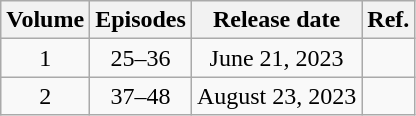<table class="wikitable" style="text-align: center;">
<tr>
<th>Volume</th>
<th>Episodes</th>
<th>Release date</th>
<th>Ref.</th>
</tr>
<tr>
<td>1</td>
<td>25–36</td>
<td>June 21, 2023</td>
<td></td>
</tr>
<tr>
<td>2</td>
<td>37–48</td>
<td>August 23, 2023</td>
<td></td>
</tr>
</table>
